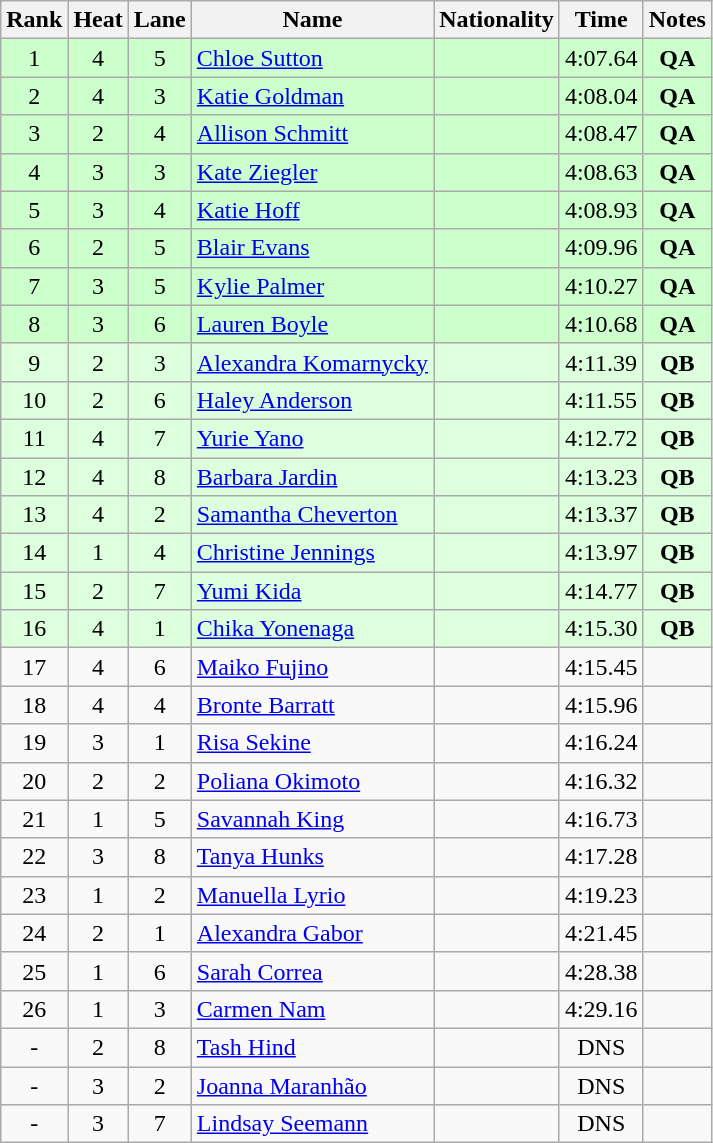<table class="wikitable sortable" style="text-align:center">
<tr>
<th>Rank</th>
<th>Heat</th>
<th>Lane</th>
<th>Name</th>
<th>Nationality</th>
<th>Time</th>
<th>Notes</th>
</tr>
<tr bgcolor=ccffcc>
<td>1</td>
<td>4</td>
<td>5</td>
<td align=left><a href='#'>Chloe Sutton</a></td>
<td align=left></td>
<td>4:07.64</td>
<td><strong>QA</strong></td>
</tr>
<tr bgcolor=ccffcc>
<td>2</td>
<td>4</td>
<td>3</td>
<td align=left><a href='#'>Katie Goldman</a></td>
<td align=left></td>
<td>4:08.04</td>
<td><strong>QA</strong></td>
</tr>
<tr bgcolor=ccffcc>
<td>3</td>
<td>2</td>
<td>4</td>
<td align=left><a href='#'>Allison Schmitt</a></td>
<td align=left></td>
<td>4:08.47</td>
<td><strong>QA</strong></td>
</tr>
<tr bgcolor=ccffcc>
<td>4</td>
<td>3</td>
<td>3</td>
<td align=left><a href='#'>Kate Ziegler</a></td>
<td align=left></td>
<td>4:08.63</td>
<td><strong>QA</strong></td>
</tr>
<tr bgcolor=ccffcc>
<td>5</td>
<td>3</td>
<td>4</td>
<td align=left><a href='#'>Katie Hoff</a></td>
<td align=left></td>
<td>4:08.93</td>
<td><strong>QA</strong></td>
</tr>
<tr bgcolor=ccffcc>
<td>6</td>
<td>2</td>
<td>5</td>
<td align=left><a href='#'>Blair Evans</a></td>
<td align=left></td>
<td>4:09.96</td>
<td><strong>QA</strong></td>
</tr>
<tr bgcolor=ccffcc>
<td>7</td>
<td>3</td>
<td>5</td>
<td align=left><a href='#'>Kylie Palmer</a></td>
<td align=left></td>
<td>4:10.27</td>
<td><strong>QA</strong></td>
</tr>
<tr bgcolor=ccffcc>
<td>8</td>
<td>3</td>
<td>6</td>
<td align=left><a href='#'>Lauren Boyle</a></td>
<td align=left></td>
<td>4:10.68</td>
<td><strong>QA</strong></td>
</tr>
<tr bgcolor=ddffdd>
<td>9</td>
<td>2</td>
<td>3</td>
<td align=left><a href='#'>Alexandra Komarnycky</a></td>
<td align=left></td>
<td>4:11.39</td>
<td><strong>QB</strong></td>
</tr>
<tr bgcolor=ddffdd>
<td>10</td>
<td>2</td>
<td>6</td>
<td align=left><a href='#'>Haley Anderson</a></td>
<td align=left></td>
<td>4:11.55</td>
<td><strong>QB</strong></td>
</tr>
<tr bgcolor=ddffdd>
<td>11</td>
<td>4</td>
<td>7</td>
<td align=left><a href='#'>Yurie Yano</a></td>
<td align=left></td>
<td>4:12.72</td>
<td><strong>QB</strong></td>
</tr>
<tr bgcolor=ddffdd>
<td>12</td>
<td>4</td>
<td>8</td>
<td align=left><a href='#'>Barbara Jardin</a></td>
<td align=left></td>
<td>4:13.23</td>
<td><strong>QB</strong></td>
</tr>
<tr bgcolor=ddffdd>
<td>13</td>
<td>4</td>
<td>2</td>
<td align=left><a href='#'>Samantha Cheverton</a></td>
<td align=left></td>
<td>4:13.37</td>
<td><strong>QB</strong></td>
</tr>
<tr bgcolor=ddffdd>
<td>14</td>
<td>1</td>
<td>4</td>
<td align=left><a href='#'>Christine Jennings</a></td>
<td align=left></td>
<td>4:13.97</td>
<td><strong>QB</strong></td>
</tr>
<tr bgcolor=ddffdd>
<td>15</td>
<td>2</td>
<td>7</td>
<td align=left><a href='#'>Yumi Kida</a></td>
<td align=left></td>
<td>4:14.77</td>
<td><strong>QB</strong></td>
</tr>
<tr bgcolor=ddffdd>
<td>16</td>
<td>4</td>
<td>1</td>
<td align=left><a href='#'>Chika Yonenaga</a></td>
<td align=left></td>
<td>4:15.30</td>
<td><strong>QB</strong></td>
</tr>
<tr>
<td>17</td>
<td>4</td>
<td>6</td>
<td align=left><a href='#'>Maiko Fujino</a></td>
<td align=left></td>
<td>4:15.45</td>
<td></td>
</tr>
<tr>
<td>18</td>
<td>4</td>
<td>4</td>
<td align=left><a href='#'>Bronte Barratt</a></td>
<td align=left></td>
<td>4:15.96</td>
<td></td>
</tr>
<tr>
<td>19</td>
<td>3</td>
<td>1</td>
<td align=left><a href='#'>Risa Sekine</a></td>
<td align=left></td>
<td>4:16.24</td>
<td></td>
</tr>
<tr>
<td>20</td>
<td>2</td>
<td>2</td>
<td align=left><a href='#'>Poliana Okimoto</a></td>
<td align=left></td>
<td>4:16.32</td>
<td></td>
</tr>
<tr>
<td>21</td>
<td>1</td>
<td>5</td>
<td align=left><a href='#'>Savannah King</a></td>
<td align=left></td>
<td>4:16.73</td>
<td></td>
</tr>
<tr>
<td>22</td>
<td>3</td>
<td>8</td>
<td align=left><a href='#'>Tanya Hunks</a></td>
<td align=left></td>
<td>4:17.28</td>
<td></td>
</tr>
<tr>
<td>23</td>
<td>1</td>
<td>2</td>
<td align=left><a href='#'>Manuella Lyrio</a></td>
<td align=left></td>
<td>4:19.23</td>
<td></td>
</tr>
<tr>
<td>24</td>
<td>2</td>
<td>1</td>
<td align=left><a href='#'>Alexandra Gabor</a></td>
<td align=left></td>
<td>4:21.45</td>
<td></td>
</tr>
<tr>
<td>25</td>
<td>1</td>
<td>6</td>
<td align=left><a href='#'>Sarah Correa</a></td>
<td align=left></td>
<td>4:28.38</td>
<td></td>
</tr>
<tr>
<td>26</td>
<td>1</td>
<td>3</td>
<td align=left><a href='#'>Carmen Nam</a></td>
<td align=left></td>
<td>4:29.16</td>
<td></td>
</tr>
<tr>
<td>-</td>
<td>2</td>
<td>8</td>
<td align=left><a href='#'>Tash Hind</a></td>
<td align=left></td>
<td>DNS</td>
<td></td>
</tr>
<tr>
<td>-</td>
<td>3</td>
<td>2</td>
<td align=left><a href='#'>Joanna Maranhão</a></td>
<td align=left></td>
<td>DNS</td>
<td></td>
</tr>
<tr>
<td>-</td>
<td>3</td>
<td>7</td>
<td align=left><a href='#'>Lindsay Seemann</a></td>
<td align=left></td>
<td>DNS</td>
<td></td>
</tr>
</table>
